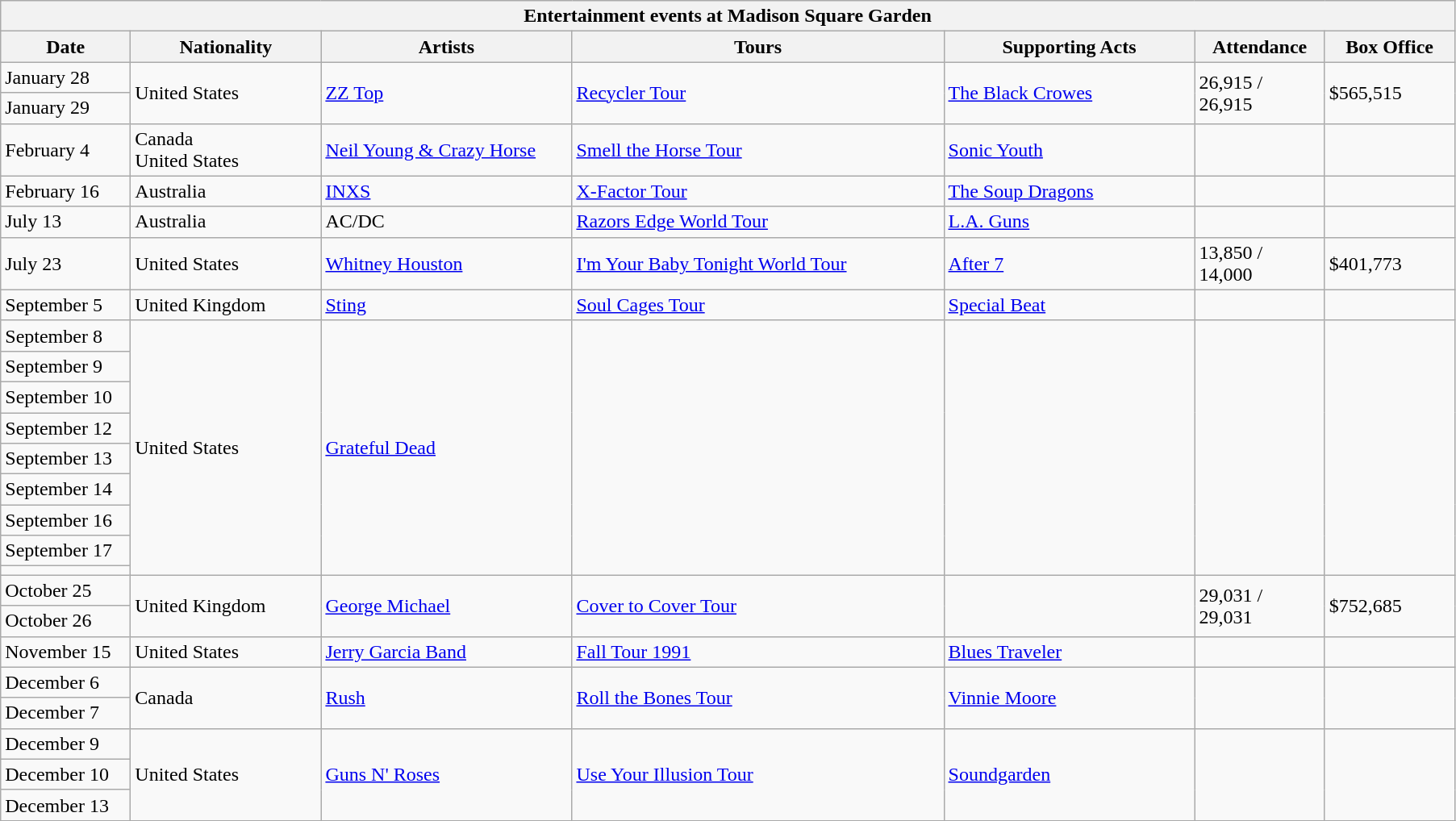<table class="wikitable">
<tr>
<th colspan="7">Entertainment events at Madison Square Garden</th>
</tr>
<tr>
<th width=100>Date</th>
<th width=150>Nationality</th>
<th width=200>Artists</th>
<th width=300>Tours</th>
<th width=200>Supporting Acts</th>
<th width=100>Attendance</th>
<th width=100>Box Office</th>
</tr>
<tr>
<td>January 28</td>
<td rowspan=2>United States</td>
<td rowspan=2><a href='#'>ZZ Top</a></td>
<td rowspan=2><a href='#'>Recycler Tour</a></td>
<td rowspan=2><a href='#'>The Black Crowes</a></td>
<td rowspan=2>26,915 / 26,915</td>
<td rowspan=2>$565,515</td>
</tr>
<tr>
<td>January 29</td>
</tr>
<tr>
<td>February 4</td>
<td>Canada<br>United States</td>
<td><a href='#'>Neil Young & Crazy Horse</a></td>
<td><a href='#'>Smell the Horse Tour</a></td>
<td><a href='#'>Sonic Youth</a></td>
<td></td>
<td></td>
</tr>
<tr>
<td>February 16</td>
<td>Australia</td>
<td><a href='#'>INXS</a></td>
<td><a href='#'>X-Factor Tour</a></td>
<td><a href='#'>The Soup Dragons</a></td>
<td></td>
<td></td>
</tr>
<tr>
<td>July 13</td>
<td>Australia</td>
<td>AC/DC</td>
<td><a href='#'>Razors Edge World Tour</a></td>
<td><a href='#'>L.A. Guns</a></td>
<td></td>
<td></td>
</tr>
<tr>
<td>July 23</td>
<td>United States</td>
<td><a href='#'>Whitney Houston</a></td>
<td><a href='#'>I'm Your Baby Tonight World Tour</a></td>
<td><a href='#'>After 7</a></td>
<td>13,850 / 14,000</td>
<td>$401,773</td>
</tr>
<tr>
<td>September 5</td>
<td>United Kingdom</td>
<td><a href='#'>Sting</a></td>
<td><a href='#'>Soul Cages Tour</a></td>
<td><a href='#'>Special Beat</a></td>
<td></td>
<td></td>
</tr>
<tr>
<td>September 8</td>
<td rowspan=9>United States</td>
<td rowspan=9><a href='#'>Grateful Dead</a></td>
<td rowspan=9></td>
<td rowspan=9></td>
<td rowspan=9></td>
<td rowspan=9></td>
</tr>
<tr>
<td>September 9</td>
</tr>
<tr>
<td>September 10</td>
</tr>
<tr>
<td>September 12</td>
</tr>
<tr>
<td>September 13</td>
</tr>
<tr>
<td>September 14</td>
</tr>
<tr>
<td>September 16</td>
</tr>
<tr>
<td>September 17</td>
</tr>
<tr>
<td></td>
</tr>
<tr>
<td>October 25</td>
<td rowspan=2>United Kingdom</td>
<td rowspan=2><a href='#'>George Michael</a></td>
<td rowspan=2><a href='#'>Cover to Cover Tour</a></td>
<td rowspan=2></td>
<td rowspan=2>29,031 / 29,031</td>
<td rowspan=2>$752,685</td>
</tr>
<tr>
<td>October 26</td>
</tr>
<tr>
<td>November 15</td>
<td>United States</td>
<td><a href='#'>Jerry Garcia Band</a></td>
<td><a href='#'>Fall Tour 1991</a></td>
<td><a href='#'>Blues Traveler</a></td>
<td></td>
<td></td>
</tr>
<tr>
<td>December 6</td>
<td rowspan=2>Canada</td>
<td rowspan=2><a href='#'>Rush</a></td>
<td rowspan=2><a href='#'>Roll the Bones Tour</a></td>
<td rowspan=2><a href='#'>Vinnie Moore</a></td>
<td rowspan=2></td>
<td rowspan=2></td>
</tr>
<tr>
<td>December 7</td>
</tr>
<tr>
<td>December 9</td>
<td rowspan=3>United States</td>
<td rowspan=3><a href='#'>Guns N' Roses</a></td>
<td rowspan=3><a href='#'>Use Your Illusion Tour</a></td>
<td rowspan=3><a href='#'>Soundgarden</a></td>
<td rowspan=3></td>
<td rowspan=3></td>
</tr>
<tr>
<td>December 10</td>
</tr>
<tr>
<td>December 13</td>
</tr>
<tr>
</tr>
</table>
